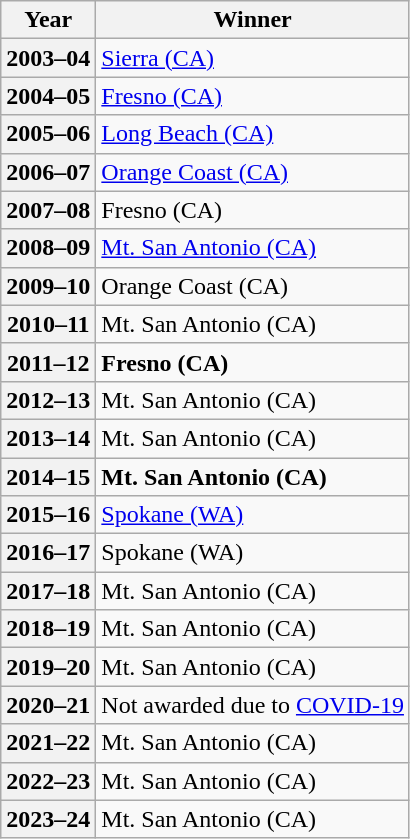<table class="wikitable">
<tr>
<th>Year</th>
<th>Winner</th>
</tr>
<tr>
<th>2003–04</th>
<td><a href='#'>Sierra (CA)</a></td>
</tr>
<tr>
<th>2004–05</th>
<td><a href='#'>Fresno (CA)</a></td>
</tr>
<tr>
<th>2005–06</th>
<td><a href='#'>Long Beach (CA)</a></td>
</tr>
<tr>
<th>2006–07</th>
<td><a href='#'>Orange Coast (CA)</a></td>
</tr>
<tr>
<th>2007–08</th>
<td>Fresno (CA)</td>
</tr>
<tr>
<th>2008–09</th>
<td><a href='#'>Mt. San Antonio (CA)</a></td>
</tr>
<tr>
<th>2009–10</th>
<td>Orange Coast (CA)</td>
</tr>
<tr>
<th>2010–11</th>
<td>Mt. San Antonio (CA)</td>
</tr>
<tr>
<th>2011–12</th>
<td><strong>Fresno (CA)</strong></td>
</tr>
<tr>
<th>2012–13</th>
<td>Mt. San Antonio (CA)</td>
</tr>
<tr>
<th>2013–14</th>
<td>Mt. San Antonio (CA)</td>
</tr>
<tr>
<th>2014–15</th>
<td><strong>Mt. San Antonio (CA)</strong></td>
</tr>
<tr>
<th>2015–16</th>
<td><a href='#'>Spokane (WA)</a></td>
</tr>
<tr>
<th>2016–17</th>
<td>Spokane (WA)</td>
</tr>
<tr>
<th>2017–18</th>
<td>Mt. San Antonio (CA)</td>
</tr>
<tr>
<th>2018–19</th>
<td>Mt. San Antonio (CA)</td>
</tr>
<tr>
<th>2019–20</th>
<td>Mt. San Antonio (CA)</td>
</tr>
<tr>
<th>2020–21</th>
<td>Not awarded due to <a href='#'>COVID-19</a></td>
</tr>
<tr>
<th>2021–22</th>
<td>Mt. San Antonio (CA)</td>
</tr>
<tr>
<th>2022–23</th>
<td>Mt. San Antonio (CA)</td>
</tr>
<tr>
<th>2023–24</th>
<td>Mt. San Antonio (CA)</td>
</tr>
</table>
